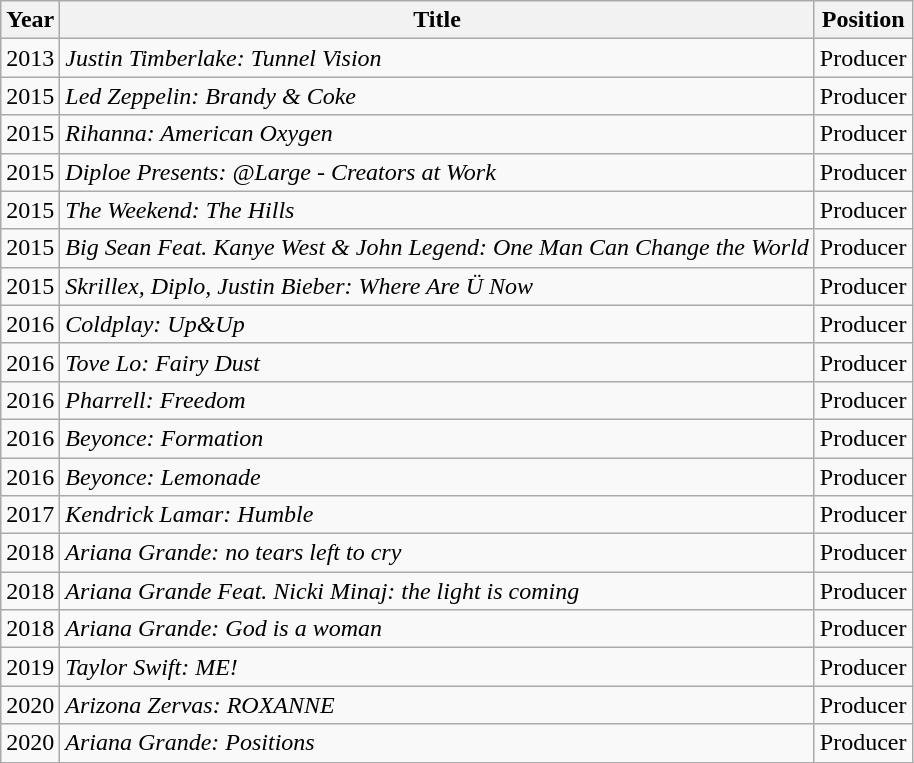<table class="wikitable sortable">
<tr>
<th>Year</th>
<th>Title</th>
<th class="unsortable">Position</th>
</tr>
<tr>
<td>2013</td>
<td><em>Justin Timberlake: Tunnel Vision</em></td>
<td>Producer</td>
</tr>
<tr>
<td>2015</td>
<td><em>Led Zeppelin: Brandy & Coke</em></td>
<td>Producer</td>
</tr>
<tr>
<td>2015</td>
<td><em>Rihanna: American Oxygen</em></td>
<td>Producer</td>
</tr>
<tr>
<td>2015</td>
<td><em>Diploe Presents: @Large - Creators at Work</em></td>
<td>Producer</td>
</tr>
<tr>
<td>2015</td>
<td><em>The Weekend: The Hills</em></td>
<td>Producer</td>
</tr>
<tr>
<td>2015</td>
<td><em>Big Sean Feat. Kanye West & John Legend: One Man Can Change the World</em></td>
<td>Producer</td>
</tr>
<tr>
<td>2015</td>
<td><em>Skrillex, Diplo, Justin Bieber: Where Are Ü Now</em></td>
<td>Producer</td>
</tr>
<tr>
<td>2016</td>
<td><em>Coldplay: Up&Up</em></td>
<td>Producer</td>
</tr>
<tr>
<td>2016</td>
<td><em>Tove Lo: Fairy Dust</em></td>
<td>Producer</td>
</tr>
<tr>
<td>2016</td>
<td><em>Pharrell: Freedom</em></td>
<td>Producer</td>
</tr>
<tr>
<td>2016</td>
<td><em>Beyonce: Formation</em></td>
<td>Producer</td>
</tr>
<tr>
<td>2016</td>
<td><em>Beyonce: Lemonade</em></td>
<td>Producer</td>
</tr>
<tr>
<td>2017</td>
<td><em>Kendrick Lamar: Humble</em></td>
<td>Producer</td>
</tr>
<tr>
<td>2018</td>
<td><em>Ariana Grande: no tears left to cry</em></td>
<td>Producer</td>
</tr>
<tr>
<td>2018</td>
<td><em>Ariana Grande Feat. Nicki Minaj: the light is coming</em></td>
<td>Producer</td>
</tr>
<tr>
<td>2018</td>
<td><em>Ariana Grande: God is a woman</em></td>
<td>Producer</td>
</tr>
<tr>
<td>2019</td>
<td><em>Taylor Swift: ME!</em></td>
<td>Producer</td>
</tr>
<tr>
<td>2020</td>
<td><em>Arizona Zervas: ROXANNE</em></td>
<td>Producer</td>
</tr>
<tr>
<td>2020</td>
<td><em>Ariana Grande: Positions</em></td>
<td>Producer</td>
</tr>
</table>
